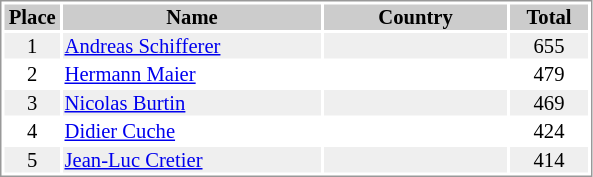<table border="0" style="border: 1px solid #999; background-color:#FFFFFF; text-align:center; font-size:86%; line-height:15px;">
<tr align="center" bgcolor="#CCCCCC">
<th width=35>Place</th>
<th width=170>Name</th>
<th width=120>Country</th>
<th width=50>Total</th>
</tr>
<tr bgcolor="#EFEFEF">
<td>1</td>
<td align="left"><a href='#'>Andreas Schifferer</a></td>
<td align="left"></td>
<td>655</td>
</tr>
<tr>
<td>2</td>
<td align="left"><a href='#'>Hermann Maier</a></td>
<td align="left"></td>
<td>479</td>
</tr>
<tr bgcolor="#EFEFEF">
<td>3</td>
<td align="left"><a href='#'>Nicolas Burtin</a></td>
<td align="left"></td>
<td>469</td>
</tr>
<tr>
<td>4</td>
<td align="left"><a href='#'>Didier Cuche</a></td>
<td align="left"> </td>
<td>424</td>
</tr>
<tr bgcolor="#EFEFEF">
<td>5</td>
<td align="left"><a href='#'>Jean-Luc Cretier</a></td>
<td align="left"></td>
<td>414</td>
</tr>
</table>
